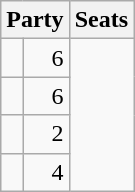<table class="wikitable">
<tr>
<th colspan=2>Party</th>
<th>Seats</th>
</tr>
<tr>
<td></td>
<td align="right">6</td>
</tr>
<tr>
<td></td>
<td align="right">6</td>
</tr>
<tr>
<td></td>
<td align="right">2</td>
</tr>
<tr>
<td></td>
<td align="right">4</td>
</tr>
</table>
